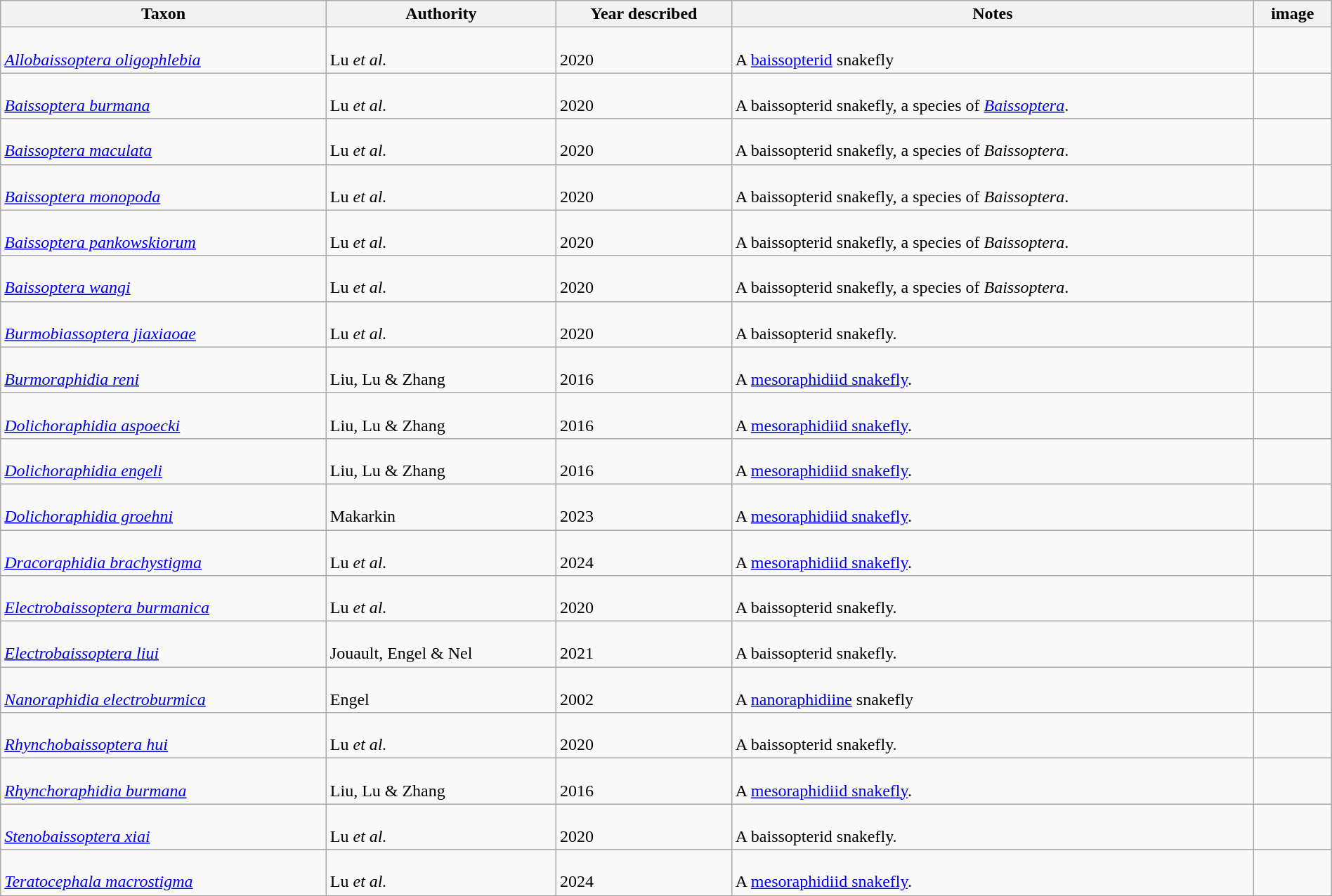<table class="wikitable sortable" align="center" width="100%">
<tr>
<th>Taxon</th>
<th>Authority</th>
<th>Year described</th>
<th>Notes</th>
<th>image</th>
</tr>
<tr>
<td><br><em><a href='#'>Allobaissoptera oligophlebia</a></em></td>
<td><br>Lu <em>et al.</em></td>
<td><br>2020</td>
<td><br>A <a href='#'>baissopterid</a> snakefly</td>
<td></td>
</tr>
<tr>
<td><br><em><a href='#'>Baissoptera burmana</a></em></td>
<td><br>Lu <em>et al.</em></td>
<td><br>2020</td>
<td><br>A baissopterid snakefly, a species of <em><a href='#'>Baissoptera</a></em>.</td>
<td></td>
</tr>
<tr>
<td><br><em><a href='#'>Baissoptera maculata</a></em></td>
<td><br>Lu <em>et al.</em></td>
<td><br>2020</td>
<td><br>A baissopterid snakefly, a species of <em>Baissoptera</em>.</td>
<td></td>
</tr>
<tr>
<td><br><em><a href='#'>Baissoptera monopoda</a></em></td>
<td><br>Lu <em>et al.</em></td>
<td><br>2020</td>
<td><br>A baissopterid snakefly, a species of <em>Baissoptera</em>.</td>
<td></td>
</tr>
<tr>
<td><br><em><a href='#'>Baissoptera pankowskiorum</a></em></td>
<td><br>Lu <em>et al.</em></td>
<td><br>2020</td>
<td><br>A baissopterid snakefly, a species of <em>Baissoptera</em>.</td>
<td></td>
</tr>
<tr>
<td><br><em><a href='#'>Baissoptera wangi</a></em></td>
<td><br>Lu <em>et al.</em></td>
<td><br>2020</td>
<td><br>A baissopterid snakefly, a species of <em>Baissoptera</em>.</td>
<td></td>
</tr>
<tr>
<td><br><em><a href='#'>Burmobiassoptera jiaxiaoae</a></em></td>
<td><br>Lu <em>et al.</em></td>
<td><br>2020</td>
<td><br>A baissopterid snakefly.</td>
<td></td>
</tr>
<tr>
<td><br><em><a href='#'>Burmoraphidia reni</a></em></td>
<td><br>Liu, Lu & Zhang</td>
<td><br>2016</td>
<td><br>A <a href='#'>mesoraphidiid snakefly</a>.</td>
<td><br></td>
</tr>
<tr>
<td><br><em><a href='#'>Dolichoraphidia aspoecki</a></em></td>
<td><br>Liu, Lu & Zhang</td>
<td><br>2016</td>
<td><br>A <a href='#'>mesoraphidiid snakefly</a>.</td>
<td><br></td>
</tr>
<tr>
<td><br><em><a href='#'>Dolichoraphidia engeli</a></em></td>
<td><br>Liu, Lu & Zhang</td>
<td><br>2016</td>
<td><br>A <a href='#'>mesoraphidiid snakefly</a>.</td>
<td><br></td>
</tr>
<tr>
<td><br><em><a href='#'>Dolichoraphidia groehni</a></em></td>
<td><br>Makarkin</td>
<td><br>2023</td>
<td><br>A <a href='#'>mesoraphidiid snakefly</a>.</td>
<td></td>
</tr>
<tr>
<td><br><em><a href='#'>Dracoraphidia brachystigma</a></em></td>
<td><br>Lu <em>et al.</em></td>
<td><br>2024</td>
<td><br>A <a href='#'>mesoraphidiid snakefly</a>.</td>
<td></td>
</tr>
<tr>
<td><br><em><a href='#'>Electrobaissoptera burmanica</a></em></td>
<td><br>Lu <em>et al.</em></td>
<td><br>2020</td>
<td><br>A baissopterid snakefly.</td>
<td></td>
</tr>
<tr>
<td><br><em><a href='#'>Electrobaissoptera liui</a></em></td>
<td><br>Jouault, Engel & Nel</td>
<td><br>2021</td>
<td><br>A baissopterid snakefly.</td>
<td></td>
</tr>
<tr>
<td><br><em><a href='#'>Nanoraphidia electroburmica</a></em></td>
<td><br>Engel</td>
<td><br>2002</td>
<td><br>A <a href='#'>nanoraphidiine</a> snakefly</td>
<td><br></td>
</tr>
<tr>
<td><br><em><a href='#'>Rhynchobaissoptera hui</a></em></td>
<td><br>Lu <em>et al.</em></td>
<td><br>2020</td>
<td><br>A baissopterid snakefly.</td>
<td></td>
</tr>
<tr>
<td><br><em><a href='#'>Rhynchoraphidia burmana</a></em></td>
<td><br>Liu, Lu & Zhang</td>
<td><br>2016</td>
<td><br>A <a href='#'>mesoraphidiid snakefly</a>.</td>
<td><br></td>
</tr>
<tr>
<td><br><em><a href='#'>Stenobaissoptera xiai</a></em></td>
<td><br>Lu <em>et al.</em></td>
<td><br>2020</td>
<td><br>A baissopterid snakefly.</td>
<td></td>
</tr>
<tr>
<td><br><em><a href='#'>Teratocephala macrostigma</a></em></td>
<td><br>Lu <em>et al.</em></td>
<td><br>2024</td>
<td><br>A <a href='#'>mesoraphidiid snakefly</a>.</td>
<td></td>
</tr>
<tr>
</tr>
</table>
